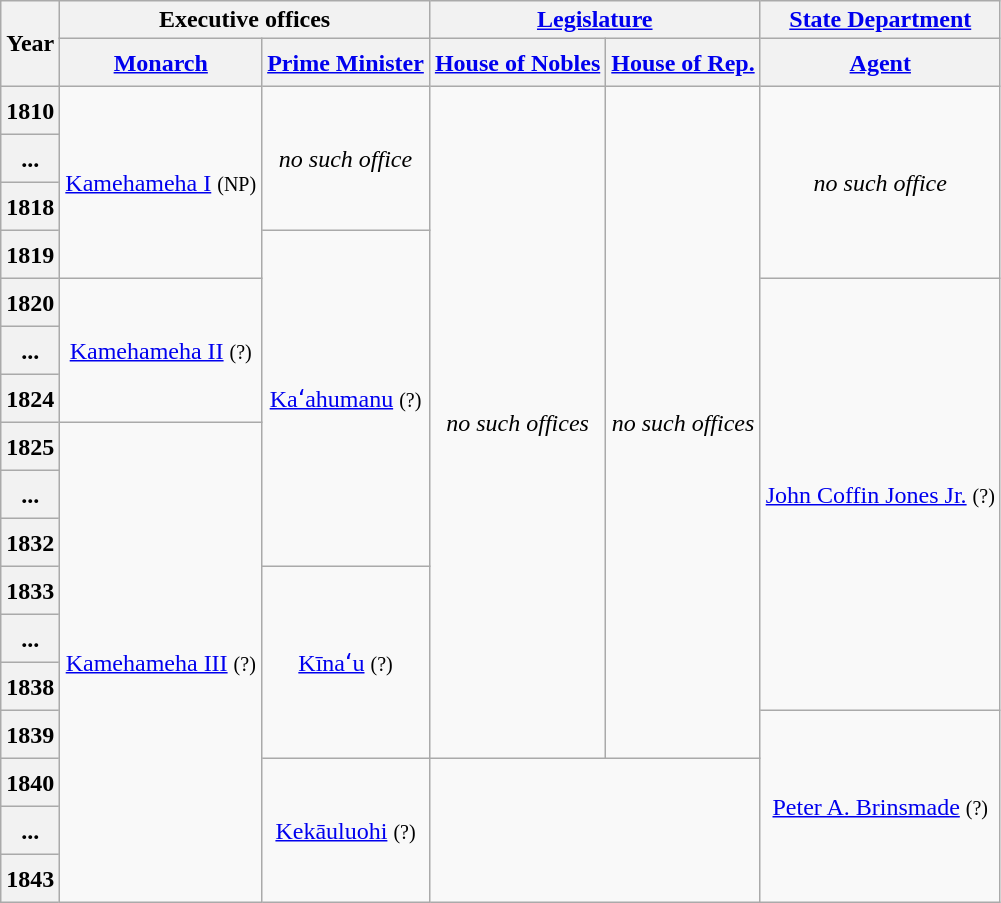<table class="wikitable" style="text-align:center">
<tr>
<th rowspan="2">Year</th>
<th colspan="2">Executive offices</th>
<th colspan="2"><a href='#'>Legislature</a></th>
<th colspan="4"><a href='#'>State Department</a></th>
</tr>
<tr style="height:2em">
<th><a href='#'>Monarch</a></th>
<th><a href='#'>Prime Minister</a></th>
<th><a href='#'>House of Nobles</a></th>
<th><a href='#'>House of Rep.</a></th>
<th colspan="4"><a href='#'>Agent</a></th>
</tr>
<tr style="height:2em">
<th>1810</th>
<td rowspan="4"><a href='#'>Kamehameha I</a> <small>(NP)</small></td>
<td rowspan="3"><em>no such office</em></td>
<td rowspan="14"><em>no such offices</em></td>
<td rowspan="14"><em>no such offices</em></td>
<td colspan="4" rowspan="4"><em>no such office</em></td>
</tr>
<tr style="height:2em">
<th>...</th>
</tr>
<tr style="height:2em">
<th>1818</th>
</tr>
<tr style="height:2em">
<th>1819</th>
<td rowspan="7"><a href='#'>Kaʻahumanu</a> <small>(?)</small></td>
</tr>
<tr style="height:2em">
<th>1820</th>
<td rowspan="3"><a href='#'>Kamehameha II</a> <small>(?)</small></td>
<td colspan="4" rowspan="9"><a href='#'>John Coffin Jones Jr.</a> <small>(?)</small></td>
</tr>
<tr style="height:2em">
<th>...</th>
</tr>
<tr style="height:2em">
<th>1824</th>
</tr>
<tr style="height:2em">
<th>1825</th>
<td rowspan="10"><a href='#'>Kamehameha III</a> <small>(?)</small></td>
</tr>
<tr style="height:2em">
<th>...</th>
</tr>
<tr style="height:2em">
<th>1832</th>
</tr>
<tr style="height:2em">
<th>1833</th>
<td rowspan="4"><a href='#'>Kīnaʻu</a> <small>(?)</small></td>
</tr>
<tr style="height:2em">
<th>...</th>
</tr>
<tr style="height:2em">
<th>1838</th>
</tr>
<tr style="height:2em">
<th>1839</th>
<td colspan="4" rowspan="4"><a href='#'>Peter A. Brinsmade</a> <small>(?)</small></td>
</tr>
<tr style="height:2em">
<th>1840</th>
<td rowspan="3"><a href='#'>Kekāuluohi</a> <small>(?)</small></td>
</tr>
<tr style="height:2em">
<th>...</th>
</tr>
<tr style="height:2em">
<th>1843</th>
</tr>
</table>
